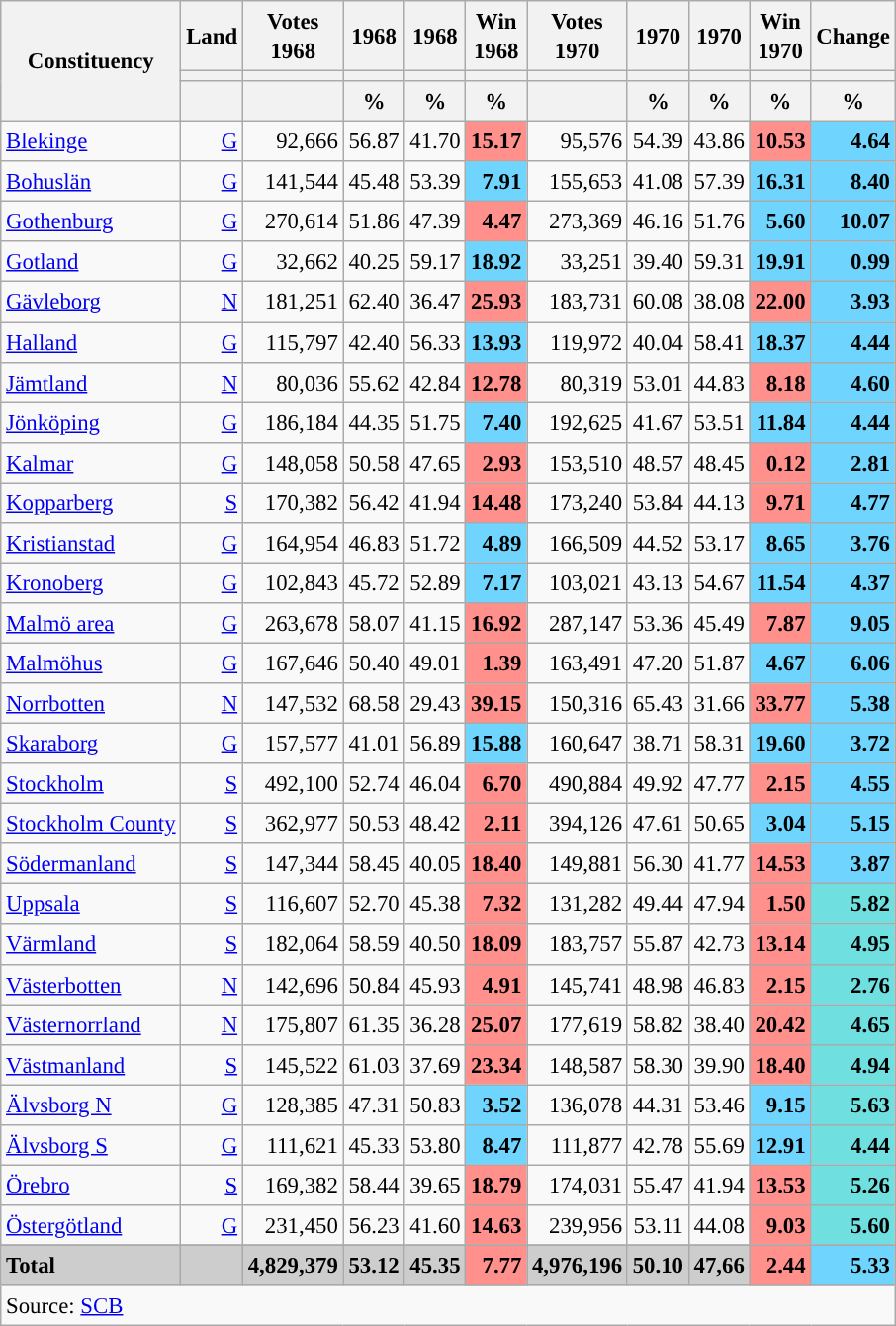<table class="wikitable sortable" style="text-align:right; font-size:95%; line-height:20px;">
<tr>
<th rowspan="3">Constituency</th>
<th>Land</th>
<th width="30px" class="unsortable">Votes 1968</th>
<th> 1968</th>
<th> 1968</th>
<th width="30px" class="unsortable">Win 1968</th>
<th width="30px" class="unsortable">Votes 1970</th>
<th> 1970</th>
<th> 1970</th>
<th width="30px" class="unsortable">Win 1970</th>
<th width="30px" class="unsortable">Change</th>
</tr>
<tr>
<th></th>
<th></th>
<th style="background:"></th>
<th style="background:"></th>
<th></th>
<th></th>
<th style="background:"></th>
<th style="background:"></th>
<th></th>
<th></th>
</tr>
<tr>
<th data-sort-type="number"></th>
<th data-sort-type="number"></th>
<th data-sort-type="number">%</th>
<th data-sort-type="number">%</th>
<th data-sort-type="number">%</th>
<th data-sort-type="number"></th>
<th data-sort-type="number">%</th>
<th data-sort-type="number">%</th>
<th data-sort-type="number">%</th>
<th data-sort-type="number">%</th>
</tr>
<tr>
<td align="left"><a href='#'>Blekinge</a></td>
<td><a href='#'>G</a></td>
<td>92,666</td>
<td>56.87</td>
<td>41.70</td>
<td bgcolor=#ff908c><strong>15.17</strong></td>
<td>95,576</td>
<td>54.39</td>
<td>43.86</td>
<td bgcolor=#ff908c><strong>10.53</strong></td>
<td bgcolor=#6fd5fe><strong>4.64</strong></td>
</tr>
<tr>
<td align="left"><a href='#'>Bohuslän</a></td>
<td><a href='#'>G</a></td>
<td>141,544</td>
<td>45.48</td>
<td>53.39</td>
<td bgcolor=#6fd5fe><strong>7.91</strong></td>
<td>155,653</td>
<td>41.08</td>
<td>57.39</td>
<td bgcolor=#6fd5fe><strong>16.31</strong></td>
<td bgcolor=#6fd5fe><strong>8.40</strong></td>
</tr>
<tr>
<td align="left"><a href='#'>Gothenburg</a></td>
<td><a href='#'>G</a></td>
<td>270,614</td>
<td>51.86</td>
<td>47.39</td>
<td bgcolor=#ff908c><strong>4.47</strong></td>
<td>273,369</td>
<td>46.16</td>
<td>51.76</td>
<td bgcolor=#6fd5fe><strong>5.60</strong></td>
<td bgcolor=#6fd5fe><strong>10.07</strong></td>
</tr>
<tr>
<td align="left"><a href='#'>Gotland</a></td>
<td><a href='#'>G</a></td>
<td>32,662</td>
<td>40.25</td>
<td>59.17</td>
<td bgcolor=#6fd5fe><strong>18.92</strong></td>
<td>33,251</td>
<td>39.40</td>
<td>59.31</td>
<td bgcolor=#6fd5fe><strong>19.91</strong></td>
<td bgcolor=#6fd5fe><strong>0.99</strong></td>
</tr>
<tr>
<td align="left"><a href='#'>Gävleborg</a></td>
<td><a href='#'>N</a></td>
<td>181,251</td>
<td>62.40</td>
<td>36.47</td>
<td bgcolor=#ff908c><strong>25.93</strong></td>
<td>183,731</td>
<td>60.08</td>
<td>38.08</td>
<td bgcolor=#ff908c><strong>22.00</strong></td>
<td bgcolor=#6fd5fe><strong>3.93</strong></td>
</tr>
<tr>
<td align="left"><a href='#'>Halland</a></td>
<td><a href='#'>G</a></td>
<td>115,797</td>
<td>42.40</td>
<td>56.33</td>
<td bgcolor=#6fd5fe><strong>13.93</strong></td>
<td>119,972</td>
<td>40.04</td>
<td>58.41</td>
<td bgcolor=#6fd5fe><strong>18.37</strong></td>
<td bgcolor=#6fd5fe><strong>4.44</strong></td>
</tr>
<tr>
<td align="left"><a href='#'>Jämtland</a></td>
<td><a href='#'>N</a></td>
<td>80,036</td>
<td>55.62</td>
<td>42.84</td>
<td bgcolor=#ff908c><strong>12.78</strong></td>
<td>80,319</td>
<td>53.01</td>
<td>44.83</td>
<td bgcolor=#ff908c><strong>8.18</strong></td>
<td bgcolor=#6fd5fe><strong>4.60</strong></td>
</tr>
<tr>
<td align="left"><a href='#'>Jönköping</a></td>
<td><a href='#'>G</a></td>
<td>186,184</td>
<td>44.35</td>
<td>51.75</td>
<td bgcolor=#6fd5fe><strong>7.40</strong></td>
<td>192,625</td>
<td>41.67</td>
<td>53.51</td>
<td bgcolor=#6fd5fe><strong>11.84</strong></td>
<td bgcolor=#6fd5fe><strong>4.44</strong></td>
</tr>
<tr>
<td align="left"><a href='#'>Kalmar</a></td>
<td><a href='#'>G</a></td>
<td>148,058</td>
<td>50.58</td>
<td>47.65</td>
<td bgcolor=#ff908c><strong>2.93</strong></td>
<td>153,510</td>
<td>48.57</td>
<td>48.45</td>
<td bgcolor=#ff908c><strong>0.12</strong></td>
<td bgcolor=#6fd5fe><strong>2.81</strong></td>
</tr>
<tr>
<td align="left"><a href='#'>Kopparberg</a></td>
<td><a href='#'>S</a></td>
<td>170,382</td>
<td>56.42</td>
<td>41.94</td>
<td bgcolor=#ff908c><strong>14.48</strong></td>
<td>173,240</td>
<td>53.84</td>
<td>44.13</td>
<td bgcolor=#ff908c><strong>9.71</strong></td>
<td bgcolor=#6fd5fe><strong>4.77</strong></td>
</tr>
<tr>
<td align="left"><a href='#'>Kristianstad</a></td>
<td><a href='#'>G</a></td>
<td>164,954</td>
<td>46.83</td>
<td>51.72</td>
<td bgcolor=#6fd5fe><strong>4.89</strong></td>
<td>166,509</td>
<td>44.52</td>
<td>53.17</td>
<td bgcolor=#6fd5fe><strong>8.65</strong></td>
<td bgcolor=#6fd5fe><strong>3.76</strong></td>
</tr>
<tr>
<td align="left"><a href='#'>Kronoberg</a></td>
<td><a href='#'>G</a></td>
<td>102,843</td>
<td>45.72</td>
<td>52.89</td>
<td bgcolor=#6fd5fe><strong>7.17</strong></td>
<td>103,021</td>
<td>43.13</td>
<td>54.67</td>
<td bgcolor=#6fd5fe><strong>11.54</strong></td>
<td bgcolor=#6fd5fe><strong>4.37</strong></td>
</tr>
<tr>
<td align="left"><a href='#'>Malmö area</a></td>
<td><a href='#'>G</a></td>
<td>263,678</td>
<td>58.07</td>
<td>41.15</td>
<td bgcolor=#ff908c><strong>16.92</strong></td>
<td>287,147</td>
<td>53.36</td>
<td>45.49</td>
<td bgcolor=#ff908c><strong>7.87</strong></td>
<td bgcolor=#6fd5fe><strong>9.05</strong></td>
</tr>
<tr>
<td align="left"><a href='#'>Malmöhus</a></td>
<td><a href='#'>G</a></td>
<td>167,646</td>
<td>50.40</td>
<td>49.01</td>
<td bgcolor=#ff908c><strong>1.39</strong></td>
<td>163,491</td>
<td>47.20</td>
<td>51.87</td>
<td bgcolor=#6fd5fe><strong>4.67</strong></td>
<td bgcolor=#6fd5fe><strong>6.06</strong></td>
</tr>
<tr>
<td align="left"><a href='#'>Norrbotten</a></td>
<td><a href='#'>N</a></td>
<td>147,532</td>
<td>68.58</td>
<td>29.43</td>
<td bgcolor=#ff908c><strong>39.15</strong></td>
<td>150,316</td>
<td>65.43</td>
<td>31.66</td>
<td bgcolor=#ff908c><strong>33.77</strong></td>
<td bgcolor=#6fd5fe><strong>5.38</strong></td>
</tr>
<tr>
<td align="left"><a href='#'>Skaraborg</a></td>
<td><a href='#'>G</a></td>
<td>157,577</td>
<td>41.01</td>
<td>56.89</td>
<td bgcolor=#6fd5fe><strong>15.88</strong></td>
<td>160,647</td>
<td>38.71</td>
<td>58.31</td>
<td bgcolor=#6fd5fe><strong>19.60</strong></td>
<td bgcolor=#6fd5fe><strong>3.72</strong></td>
</tr>
<tr>
<td align="left"><a href='#'>Stockholm</a></td>
<td><a href='#'>S</a></td>
<td>492,100</td>
<td>52.74</td>
<td>46.04</td>
<td bgcolor=#ff908c><strong>6.70</strong></td>
<td>490,884</td>
<td>49.92</td>
<td>47.77</td>
<td bgcolor=#ff908c><strong>2.15</strong></td>
<td bgcolor=#6fd5fe><strong>4.55</strong></td>
</tr>
<tr>
<td align="left"><a href='#'>Stockholm County</a></td>
<td><a href='#'>S</a></td>
<td>362,977</td>
<td>50.53</td>
<td>48.42</td>
<td bgcolor=#ff908c><strong>2.11</strong></td>
<td>394,126</td>
<td>47.61</td>
<td>50.65</td>
<td bgcolor=#6fd5fe><strong>3.04</strong></td>
<td bgcolor=#6fd5fe><strong>5.15</strong></td>
</tr>
<tr>
<td align="left"><a href='#'>Södermanland</a></td>
<td><a href='#'>S</a></td>
<td>147,344</td>
<td>58.45</td>
<td>40.05</td>
<td bgcolor=#ff908c><strong>18.40</strong></td>
<td>149,881</td>
<td>56.30</td>
<td>41.77</td>
<td bgcolor=#ff908c><strong>14.53</strong></td>
<td bgcolor=#6fd5fe><strong>3.87</strong></td>
</tr>
<tr>
<td align="left"><a href='#'>Uppsala</a></td>
<td><a href='#'>S</a></td>
<td>116,607</td>
<td>52.70</td>
<td>45.38</td>
<td bgcolor=#ff908c><strong>7.32</strong></td>
<td>131,282</td>
<td>49.44</td>
<td>47.94</td>
<td bgcolor=#ff908c><strong>1.50</strong></td>
<td bgcolor=#6fdfe><strong>5.82</strong></td>
</tr>
<tr>
<td align="left"><a href='#'>Värmland</a></td>
<td><a href='#'>S</a></td>
<td>182,064</td>
<td>58.59</td>
<td>40.50</td>
<td bgcolor=#ff908c><strong>18.09</strong></td>
<td>183,757</td>
<td>55.87</td>
<td>42.73</td>
<td bgcolor=#ff908c><strong>13.14</strong></td>
<td bgcolor=#6fdfe><strong>4.95</strong></td>
</tr>
<tr>
<td align="left"><a href='#'>Västerbotten</a></td>
<td><a href='#'>N</a></td>
<td>142,696</td>
<td>50.84</td>
<td>45.93</td>
<td bgcolor=#ff908c><strong>4.91</strong></td>
<td>145,741</td>
<td>48.98</td>
<td>46.83</td>
<td bgcolor=#ff908c><strong>2.15</strong></td>
<td bgcolor=#6fdfe><strong>2.76</strong></td>
</tr>
<tr>
<td align="left"><a href='#'>Västernorrland</a></td>
<td><a href='#'>N</a></td>
<td>175,807</td>
<td>61.35</td>
<td>36.28</td>
<td bgcolor=#ff908c><strong>25.07</strong></td>
<td>177,619</td>
<td>58.82</td>
<td>38.40</td>
<td bgcolor=#ff908c><strong>20.42</strong></td>
<td bgcolor=#6fdfe><strong>4.65</strong></td>
</tr>
<tr>
<td align="left"><a href='#'>Västmanland</a></td>
<td><a href='#'>S</a></td>
<td>145,522</td>
<td>61.03</td>
<td>37.69</td>
<td bgcolor=#ff908c><strong>23.34</strong></td>
<td>148,587</td>
<td>58.30</td>
<td>39.90</td>
<td bgcolor=#ff908c><strong>18.40</strong></td>
<td bgcolor=#6fdfe><strong>4.94</strong></td>
</tr>
<tr>
<td align="left"><a href='#'>Älvsborg N</a></td>
<td><a href='#'>G</a></td>
<td>128,385</td>
<td>47.31</td>
<td>50.83</td>
<td bgcolor=#6fd5fe><strong>3.52</strong></td>
<td>136,078</td>
<td>44.31</td>
<td>53.46</td>
<td bgcolor=#6fd5fe><strong>9.15</strong></td>
<td bgcolor=#6fdfe><strong>5.63</strong></td>
</tr>
<tr>
<td align="left"><a href='#'>Älvsborg S</a></td>
<td><a href='#'>G</a></td>
<td>111,621</td>
<td>45.33</td>
<td>53.80</td>
<td bgcolor=#6fd5fe><strong>8.47</strong></td>
<td>111,877</td>
<td>42.78</td>
<td>55.69</td>
<td bgcolor=#6fd5fe><strong>12.91</strong></td>
<td bgcolor=#6fdfe><strong>4.44</strong></td>
</tr>
<tr>
<td align="left"><a href='#'>Örebro</a></td>
<td><a href='#'>S</a></td>
<td>169,382</td>
<td>58.44</td>
<td>39.65</td>
<td bgcolor=#ff908c><strong>18.79</strong></td>
<td>174,031</td>
<td>55.47</td>
<td>41.94</td>
<td bgcolor=#ff908c><strong>13.53</strong></td>
<td bgcolor=#6fdfe><strong>5.26</strong></td>
</tr>
<tr>
<td align="left"><a href='#'>Östergötland</a></td>
<td><a href='#'>G</a></td>
<td>231,450</td>
<td>56.23</td>
<td>41.60</td>
<td bgcolor=#ff908c><strong>14.63</strong></td>
<td>239,956</td>
<td>53.11</td>
<td>44.08</td>
<td bgcolor=#ff908c><strong>9.03</strong></td>
<td bgcolor=#6fdfe><strong>5.60</strong></td>
</tr>
<tr>
</tr>
<tr style="background:#CDCDCD;">
<td align="left"><strong>Total</strong></td>
<td></td>
<td><strong>4,829,379</strong></td>
<td><strong>53.12</strong></td>
<td><strong>45.35</strong></td>
<td bgcolor=#ff908c><strong>7.77</strong></td>
<td><strong>4,976,196</strong></td>
<td><strong>50.10</strong></td>
<td><strong>47,66</strong></td>
<td bgcolor=#ff908c><strong>2.44</strong></td>
<td bgcolor=#6fd5fe><strong>5.33</strong></td>
</tr>
<tr>
<td colspan="11" align="left">Source: <a href='#'>SCB</a></td>
</tr>
</table>
